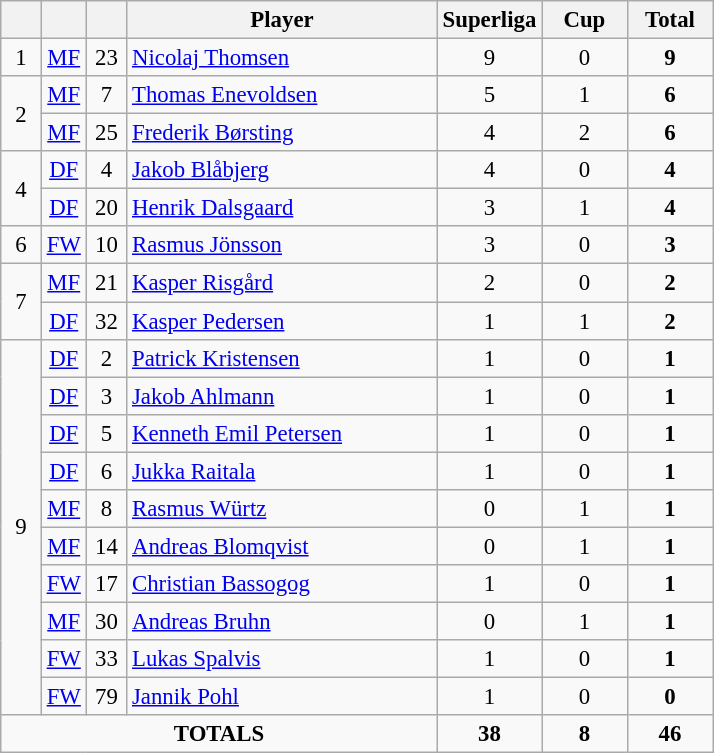<table class="wikitable sortable" style="font-size: 95%; text-align: center;">
<tr>
<th width=20></th>
<th width=20></th>
<th width=20></th>
<th width=200>Player</th>
<th width=50>Superliga</th>
<th width=50>Cup</th>
<th width=50>Total</th>
</tr>
<tr>
<td rowspan=1>1</td>
<td><a href='#'>MF</a></td>
<td>23</td>
<td align=left> <a href='#'>Nicolaj Thomsen</a></td>
<td>9</td>
<td>0</td>
<td><strong>9</strong></td>
</tr>
<tr>
<td rowspan=2>2</td>
<td><a href='#'>MF</a></td>
<td>7</td>
<td align=left> <a href='#'>Thomas Enevoldsen</a></td>
<td>5</td>
<td>1</td>
<td><strong>6</strong></td>
</tr>
<tr>
<td><a href='#'>MF</a></td>
<td>25</td>
<td align=left> <a href='#'>Frederik Børsting</a></td>
<td>4</td>
<td>2</td>
<td><strong>6</strong></td>
</tr>
<tr>
<td rowspan=2>4</td>
<td><a href='#'>DF</a></td>
<td>4</td>
<td align=left> <a href='#'>Jakob Blåbjerg</a></td>
<td>4</td>
<td>0</td>
<td><strong>4</strong></td>
</tr>
<tr>
<td><a href='#'>DF</a></td>
<td>20</td>
<td align=left> <a href='#'>Henrik Dalsgaard</a></td>
<td>3</td>
<td>1</td>
<td><strong>4</strong></td>
</tr>
<tr>
<td rowspan=1>6</td>
<td><a href='#'>FW</a></td>
<td>10</td>
<td align=left> <a href='#'>Rasmus Jönsson</a></td>
<td>3</td>
<td>0</td>
<td><strong>3</strong></td>
</tr>
<tr>
<td rowspan=2>7</td>
<td><a href='#'>MF</a></td>
<td>21</td>
<td align=left> <a href='#'>Kasper Risgård</a></td>
<td>2</td>
<td>0</td>
<td><strong>2</strong></td>
</tr>
<tr>
<td><a href='#'>DF</a></td>
<td>32</td>
<td align=left> <a href='#'>Kasper Pedersen</a></td>
<td>1</td>
<td>1</td>
<td><strong>2</strong></td>
</tr>
<tr>
<td rowspan=10>9</td>
<td><a href='#'>DF</a></td>
<td>2</td>
<td align=left> <a href='#'>Patrick Kristensen</a></td>
<td>1</td>
<td>0</td>
<td><strong>1</strong></td>
</tr>
<tr>
<td><a href='#'>DF</a></td>
<td>3</td>
<td align=left> <a href='#'>Jakob Ahlmann</a></td>
<td>1</td>
<td>0</td>
<td><strong>1</strong></td>
</tr>
<tr>
<td><a href='#'>DF</a></td>
<td>5</td>
<td align=left> <a href='#'>Kenneth Emil Petersen</a></td>
<td>1</td>
<td>0</td>
<td><strong>1</strong></td>
</tr>
<tr>
<td><a href='#'>DF</a></td>
<td>6</td>
<td align=left> <a href='#'>Jukka Raitala</a></td>
<td>1</td>
<td>0</td>
<td><strong>1</strong></td>
</tr>
<tr>
<td><a href='#'>MF</a></td>
<td>8</td>
<td align=left> <a href='#'>Rasmus Würtz</a></td>
<td>0</td>
<td>1</td>
<td><strong>1</strong></td>
</tr>
<tr>
<td><a href='#'>MF</a></td>
<td>14</td>
<td align=left> <a href='#'>Andreas Blomqvist</a></td>
<td>0</td>
<td>1</td>
<td><strong>1</strong></td>
</tr>
<tr>
<td><a href='#'>FW</a></td>
<td>17</td>
<td align=left> <a href='#'>Christian Bassogog</a></td>
<td>1</td>
<td>0</td>
<td><strong>1</strong></td>
</tr>
<tr>
<td><a href='#'>MF</a></td>
<td>30</td>
<td align=left> <a href='#'>Andreas Bruhn</a></td>
<td>0</td>
<td>1</td>
<td><strong>1</strong></td>
</tr>
<tr>
<td><a href='#'>FW</a></td>
<td>33</td>
<td align=left> <a href='#'>Lukas Spalvis</a></td>
<td>1</td>
<td>0</td>
<td><strong>1</strong></td>
</tr>
<tr>
<td><a href='#'>FW</a></td>
<td>79</td>
<td align=left> <a href='#'>Jannik Pohl</a></td>
<td>1</td>
<td>0</td>
<td><strong>0</strong></td>
</tr>
<tr>
<td colspan="4"><strong>TOTALS</strong></td>
<td><strong>38</strong></td>
<td><strong>8</strong></td>
<td><strong>46</strong></td>
</tr>
</table>
